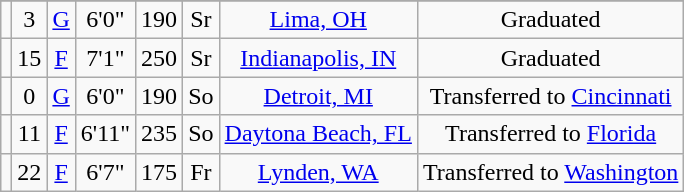<table class="wikitable sortable sortable" style="text-align: center">
<tr align=center>
</tr>
<tr>
<td></td>
<td>3</td>
<td><a href='#'>G</a></td>
<td>6'0"</td>
<td>190</td>
<td>Sr</td>
<td><a href='#'>Lima, OH</a></td>
<td>Graduated</td>
</tr>
<tr>
<td></td>
<td>15</td>
<td><a href='#'>F</a></td>
<td>7'1"</td>
<td>250</td>
<td>Sr</td>
<td><a href='#'>Indianapolis, IN</a></td>
<td>Graduated</td>
</tr>
<tr>
<td></td>
<td>0</td>
<td><a href='#'>G</a></td>
<td>6'0"</td>
<td>190</td>
<td>So</td>
<td><a href='#'>Detroit, MI</a></td>
<td>Transferred to <a href='#'>Cincinnati</a></td>
</tr>
<tr>
<td></td>
<td>11</td>
<td><a href='#'>F</a></td>
<td>6'11"</td>
<td>235</td>
<td>So</td>
<td><a href='#'>Daytona Beach, FL</a></td>
<td>Transferred to <a href='#'>Florida</a></td>
</tr>
<tr>
<td></td>
<td>22</td>
<td><a href='#'>F</a></td>
<td>6'7"</td>
<td>175</td>
<td>Fr</td>
<td><a href='#'>Lynden, WA</a></td>
<td>Transferred to <a href='#'>Washington</a></td>
</tr>
</table>
